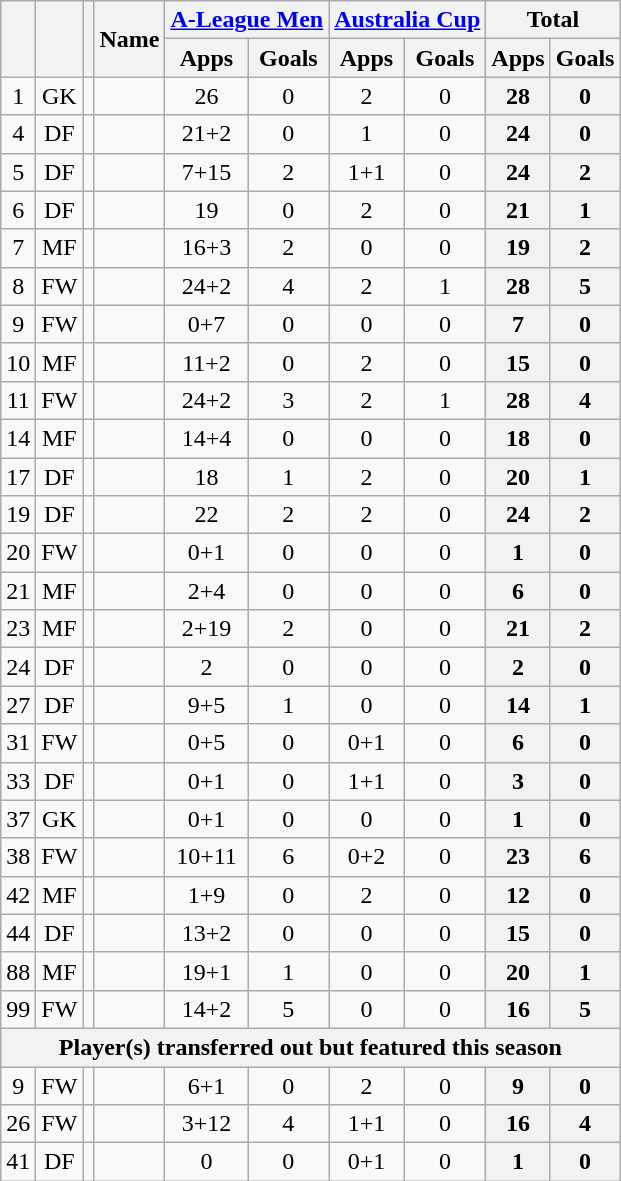<table class="wikitable sortable" style="text-align:center">
<tr>
<th rowspan="2"></th>
<th rowspan="2"></th>
<th rowspan="2"></th>
<th rowspan="2">Name</th>
<th colspan="2"><a href='#'>A-League Men</a></th>
<th colspan="2"><a href='#'>Australia Cup</a></th>
<th colspan="2">Total</th>
</tr>
<tr>
<th>Apps</th>
<th>Goals</th>
<th>Apps</th>
<th>Goals</th>
<th>Apps</th>
<th>Goals</th>
</tr>
<tr>
<td>1</td>
<td>GK</td>
<td></td>
<td align="left"><br></td>
<td>26</td>
<td>0<br></td>
<td>2</td>
<td>0<br></td>
<th>28</th>
<th>0</th>
</tr>
<tr>
<td>4</td>
<td>DF</td>
<td></td>
<td align="left"><br></td>
<td>21+2</td>
<td>0<br></td>
<td>1</td>
<td>0<br></td>
<th>24</th>
<th>0</th>
</tr>
<tr>
<td>5</td>
<td>DF</td>
<td></td>
<td align="left"><br></td>
<td>7+15</td>
<td>2<br></td>
<td>1+1</td>
<td>0<br></td>
<th>24</th>
<th>2</th>
</tr>
<tr>
<td>6</td>
<td>DF</td>
<td></td>
<td align="left"><br></td>
<td>19</td>
<td>0<br></td>
<td>2</td>
<td>0<br></td>
<th>21</th>
<th>1</th>
</tr>
<tr>
<td>7</td>
<td>MF</td>
<td></td>
<td align="left"><br></td>
<td>16+3</td>
<td>2<br></td>
<td>0</td>
<td>0<br></td>
<th>19</th>
<th>2</th>
</tr>
<tr>
<td>8</td>
<td>FW</td>
<td></td>
<td align="left"><br></td>
<td>24+2</td>
<td>4<br></td>
<td>2</td>
<td>1<br></td>
<th>28</th>
<th>5</th>
</tr>
<tr>
<td>9</td>
<td>FW</td>
<td></td>
<td align="left"><br></td>
<td>0+7</td>
<td>0<br></td>
<td>0</td>
<td>0<br></td>
<th>7</th>
<th>0</th>
</tr>
<tr>
<td>10</td>
<td>MF</td>
<td></td>
<td align="left"><br></td>
<td>11+2</td>
<td>0<br></td>
<td>2</td>
<td>0<br></td>
<th>15</th>
<th>0</th>
</tr>
<tr>
<td>11</td>
<td>FW</td>
<td></td>
<td align="left"><br></td>
<td>24+2</td>
<td>3<br></td>
<td>2</td>
<td>1<br></td>
<th>28</th>
<th>4</th>
</tr>
<tr>
<td>14</td>
<td>MF</td>
<td></td>
<td align="left"><br></td>
<td>14+4</td>
<td>0<br></td>
<td>0</td>
<td>0<br></td>
<th>18</th>
<th>0</th>
</tr>
<tr>
<td>17</td>
<td>DF</td>
<td></td>
<td align="left"><br></td>
<td>18</td>
<td>1<br></td>
<td>2</td>
<td>0<br></td>
<th>20</th>
<th>1</th>
</tr>
<tr>
<td>19</td>
<td>DF</td>
<td></td>
<td align="left"><br></td>
<td>22</td>
<td>2<br></td>
<td>2</td>
<td>0<br></td>
<th>24</th>
<th>2</th>
</tr>
<tr>
<td>20</td>
<td>FW</td>
<td></td>
<td align="left"><br></td>
<td>0+1</td>
<td>0<br></td>
<td>0</td>
<td>0<br></td>
<th>1</th>
<th>0</th>
</tr>
<tr>
<td>21</td>
<td>MF</td>
<td></td>
<td align="left"><br></td>
<td>2+4</td>
<td>0<br></td>
<td>0</td>
<td>0<br></td>
<th>6</th>
<th>0</th>
</tr>
<tr>
<td>23</td>
<td>MF</td>
<td></td>
<td align="left"><br></td>
<td>2+19</td>
<td>2<br></td>
<td>0</td>
<td>0<br></td>
<th>21</th>
<th>2</th>
</tr>
<tr>
<td>24</td>
<td>DF</td>
<td></td>
<td align="left"><br></td>
<td>2</td>
<td>0<br></td>
<td>0</td>
<td>0<br></td>
<th>2</th>
<th>0</th>
</tr>
<tr>
<td>27</td>
<td>DF</td>
<td></td>
<td align="left"><br></td>
<td>9+5</td>
<td>1<br></td>
<td>0</td>
<td>0<br></td>
<th>14</th>
<th>1</th>
</tr>
<tr>
<td>31</td>
<td>FW</td>
<td></td>
<td align="left"><br></td>
<td>0+5</td>
<td>0<br></td>
<td>0+1</td>
<td>0<br></td>
<th>6</th>
<th>0</th>
</tr>
<tr>
<td>33</td>
<td>DF</td>
<td></td>
<td align="left"><br></td>
<td>0+1</td>
<td>0<br></td>
<td>1+1</td>
<td>0<br></td>
<th>3</th>
<th>0</th>
</tr>
<tr>
<td>37</td>
<td>GK</td>
<td></td>
<td align="left"><br></td>
<td>0+1</td>
<td>0<br></td>
<td>0</td>
<td>0<br></td>
<th>1</th>
<th>0</th>
</tr>
<tr>
<td>38</td>
<td>FW</td>
<td></td>
<td align="left"><br></td>
<td>10+11</td>
<td>6<br></td>
<td>0+2</td>
<td>0<br></td>
<th>23</th>
<th>6</th>
</tr>
<tr>
<td>42</td>
<td>MF</td>
<td></td>
<td align="left"><br></td>
<td>1+9</td>
<td>0<br></td>
<td>2</td>
<td>0<br></td>
<th>12</th>
<th>0</th>
</tr>
<tr>
<td>44</td>
<td>DF</td>
<td></td>
<td align="left"><br></td>
<td>13+2</td>
<td>0<br></td>
<td>0</td>
<td>0<br></td>
<th>15</th>
<th>0</th>
</tr>
<tr>
<td>88</td>
<td>MF</td>
<td></td>
<td align="left"><br></td>
<td>19+1</td>
<td>1<br></td>
<td>0</td>
<td>0<br></td>
<th>20</th>
<th>1</th>
</tr>
<tr>
<td>99</td>
<td>FW</td>
<td></td>
<td align="left"><br></td>
<td>14+2</td>
<td>5<br></td>
<td>0</td>
<td>0<br></td>
<th>16</th>
<th>5</th>
</tr>
<tr>
<th colspan="10">Player(s) transferred out but featured this season</th>
</tr>
<tr>
<td>9</td>
<td>FW</td>
<td></td>
<td align="left"><br></td>
<td>6+1</td>
<td>0<br></td>
<td>2</td>
<td>0<br></td>
<th>9</th>
<th>0</th>
</tr>
<tr>
<td>26</td>
<td>FW</td>
<td></td>
<td align="left"><br></td>
<td>3+12</td>
<td>4<br></td>
<td>1+1</td>
<td>0<br></td>
<th>16</th>
<th>4</th>
</tr>
<tr>
<td>41</td>
<td>DF</td>
<td></td>
<td align="left"><br></td>
<td>0</td>
<td>0<br></td>
<td>0+1</td>
<td>0<br></td>
<th>1</th>
<th>0</th>
</tr>
</table>
